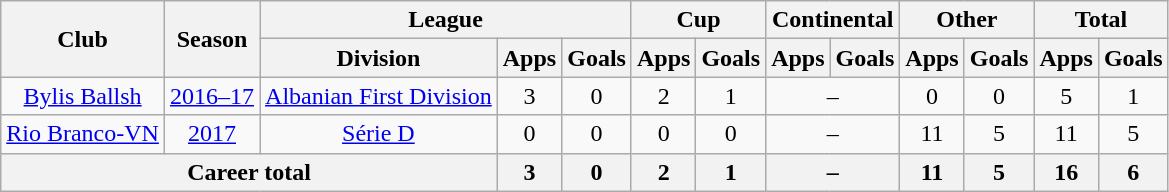<table class="wikitable" style="text-align: center">
<tr>
<th rowspan="2">Club</th>
<th rowspan="2">Season</th>
<th colspan="3">League</th>
<th colspan="2">Cup</th>
<th colspan="2">Continental</th>
<th colspan="2">Other</th>
<th colspan="2">Total</th>
</tr>
<tr>
<th>Division</th>
<th>Apps</th>
<th>Goals</th>
<th>Apps</th>
<th>Goals</th>
<th>Apps</th>
<th>Goals</th>
<th>Apps</th>
<th>Goals</th>
<th>Apps</th>
<th>Goals</th>
</tr>
<tr>
<td><a href='#'>Bylis Ballsh</a></td>
<td><a href='#'>2016–17</a></td>
<td><a href='#'>Albanian First Division</a></td>
<td>3</td>
<td>0</td>
<td>2</td>
<td>1</td>
<td colspan="2">–</td>
<td>0</td>
<td>0</td>
<td>5</td>
<td>1</td>
</tr>
<tr>
<td><a href='#'>Rio Branco-VN</a></td>
<td><a href='#'>2017</a></td>
<td><a href='#'>Série D</a></td>
<td>0</td>
<td>0</td>
<td>0</td>
<td>0</td>
<td colspan="2">–</td>
<td>11</td>
<td>5</td>
<td>11</td>
<td>5</td>
</tr>
<tr>
<th colspan="3"><strong>Career total</strong></th>
<th>3</th>
<th>0</th>
<th>2</th>
<th>1</th>
<th colspan="2">–</th>
<th>11</th>
<th>5</th>
<th>16</th>
<th>6</th>
</tr>
</table>
